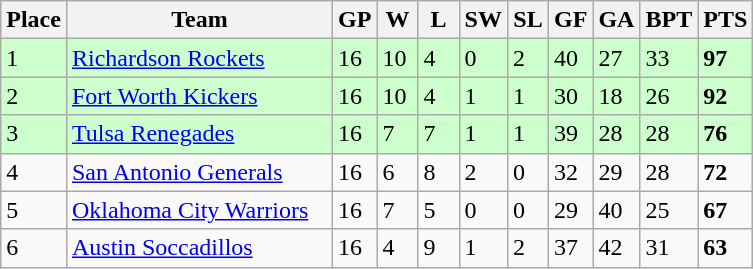<table class="wikitable">
<tr>
<th>Place</th>
<th width="170">Team</th>
<th width="20">GP</th>
<th width="20">W</th>
<th width="20">L</th>
<th width="20">SW</th>
<th width="20">SL</th>
<th width="20">GF</th>
<th width="20">GA</th>
<th width="25">BPT</th>
<th width="20">PTS</th>
</tr>
<tr bgcolor=#ccffcc>
<td>1</td>
<td><a href='#'>Richardson Rockets</a></td>
<td>16</td>
<td>10</td>
<td>4</td>
<td>0</td>
<td>2</td>
<td>40</td>
<td>27</td>
<td>33</td>
<td><strong>97</strong></td>
</tr>
<tr bgcolor=#ccffcc>
<td>2</td>
<td><a href='#'>Fort Worth Kickers</a></td>
<td>16</td>
<td>10</td>
<td>4</td>
<td>1</td>
<td>1</td>
<td>30</td>
<td>18</td>
<td>26</td>
<td><strong>92</strong></td>
</tr>
<tr bgcolor=#ccffcc>
<td>3</td>
<td><a href='#'>Tulsa Renegades</a></td>
<td>16</td>
<td>7</td>
<td>7</td>
<td>1</td>
<td>1</td>
<td>39</td>
<td>28</td>
<td>28</td>
<td><strong>76</strong></td>
</tr>
<tr bgcolor=>
<td>4</td>
<td><a href='#'>San Antonio Generals</a></td>
<td>16</td>
<td>6</td>
<td>8</td>
<td>2</td>
<td>0</td>
<td>32</td>
<td>29</td>
<td>28</td>
<td><strong>72</strong></td>
</tr>
<tr>
<td>5</td>
<td><a href='#'>Oklahoma City Warriors</a></td>
<td>16</td>
<td>7</td>
<td>5</td>
<td>0</td>
<td>0</td>
<td>29</td>
<td>40</td>
<td>25</td>
<td><strong>67</strong></td>
</tr>
<tr>
<td>6</td>
<td><a href='#'>Austin Soccadillos</a></td>
<td>16</td>
<td>4</td>
<td>9</td>
<td>1</td>
<td>2</td>
<td>37</td>
<td>42</td>
<td>31</td>
<td><strong>63</strong></td>
</tr>
</table>
